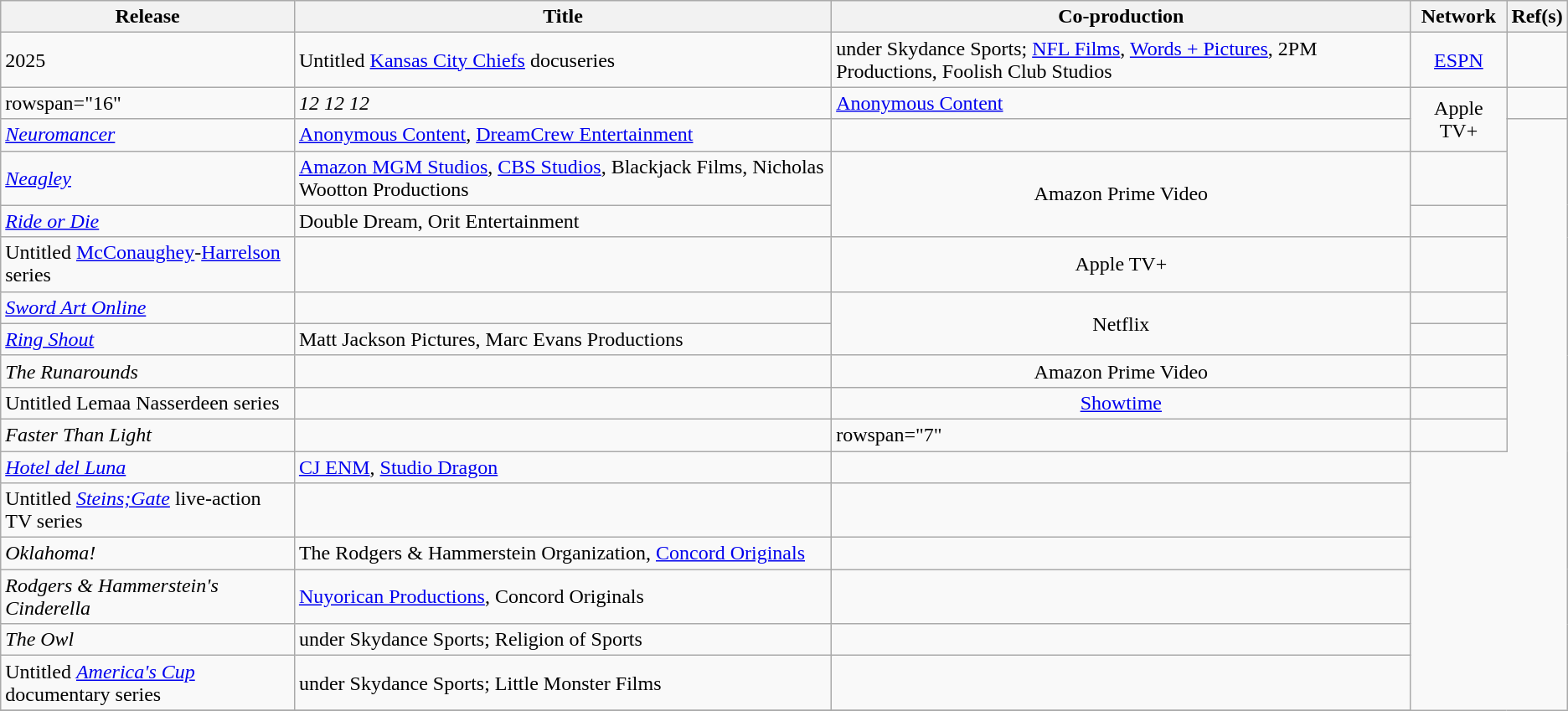<table class="wikitable">
<tr>
<th>Release</th>
<th>Title</th>
<th>Co-production</th>
<th>Network</th>
<th>Ref(s)</th>
</tr>
<tr>
<td>2025</td>
<td>Untitled <a href='#'>Kansas City Chiefs</a> docuseries</td>
<td>under Skydance Sports; <a href='#'>NFL Films</a>, <a href='#'>Words + Pictures</a>, 2PM Productions, Foolish Club Studios</td>
<td style="text-align:center;"><a href='#'>ESPN</a></td>
<td></td>
</tr>
<tr>
<td>rowspan="16" </td>
<td><em>12 12 12</em></td>
<td><a href='#'>Anonymous Content</a></td>
<td rowspan="2" style="text-align:center;">Apple TV+</td>
<td></td>
</tr>
<tr>
<td><em><a href='#'>Neuromancer</a></em></td>
<td><a href='#'>Anonymous Content</a>, <a href='#'>DreamCrew Entertainment</a></td>
<td></td>
</tr>
<tr>
<td><em><a href='#'>Neagley</a></em></td>
<td><a href='#'>Amazon MGM Studios</a>, <a href='#'>CBS Studios</a>, Blackjack Films, Nicholas Wootton Productions</td>
<td rowspan="2" style="text-align:center;">Amazon Prime Video</td>
<td></td>
</tr>
<tr>
<td><em><a href='#'>Ride or Die</a></em></td>
<td>Double Dream, Orit Entertainment</td>
<td></td>
</tr>
<tr>
<td>Untitled <a href='#'>McConaughey</a>-<a href='#'>Harrelson</a> series</td>
<td></td>
<td style="text-align:center;">Apple TV+</td>
<td></td>
</tr>
<tr>
<td><em><a href='#'>Sword Art Online</a></em></td>
<td></td>
<td style="text-align:center;" rowspan="2">Netflix</td>
<td></td>
</tr>
<tr>
<td><em><a href='#'>Ring Shout</a></em></td>
<td>Matt Jackson Pictures, Marc Evans Productions</td>
<td></td>
</tr>
<tr>
<td><em>The Runarounds</em></td>
<td></td>
<td style="text-align:center;">Amazon Prime Video</td>
<td></td>
</tr>
<tr>
<td>Untitled Lemaa Nasserdeen series</td>
<td></td>
<td style="text-align:center;"><a href='#'>Showtime</a></td>
<td></td>
</tr>
<tr>
<td><em>Faster Than Light</em></td>
<td></td>
<td>rowspan="7" </td>
<td></td>
</tr>
<tr>
<td><em><a href='#'>Hotel del Luna</a></em></td>
<td><a href='#'>CJ ENM</a>, <a href='#'>Studio Dragon</a></td>
<td></td>
</tr>
<tr>
<td>Untitled <em><a href='#'>Steins;Gate</a></em> live-action TV series</td>
<td></td>
<td></td>
</tr>
<tr>
<td><em>Oklahoma!</em></td>
<td>The Rodgers & Hammerstein Organization, <a href='#'>Concord Originals</a></td>
<td></td>
</tr>
<tr>
<td><em>Rodgers & Hammerstein's Cinderella</em></td>
<td><a href='#'>Nuyorican Productions</a>, Concord Originals</td>
<td></td>
</tr>
<tr>
<td><em>The Owl</em></td>
<td>under Skydance Sports; Religion of Sports</td>
<td></td>
</tr>
<tr>
<td>Untitled <em><a href='#'>America's Cup</a></em> documentary series</td>
<td>under Skydance Sports; Little Monster Films</td>
<td></td>
</tr>
<tr>
</tr>
</table>
